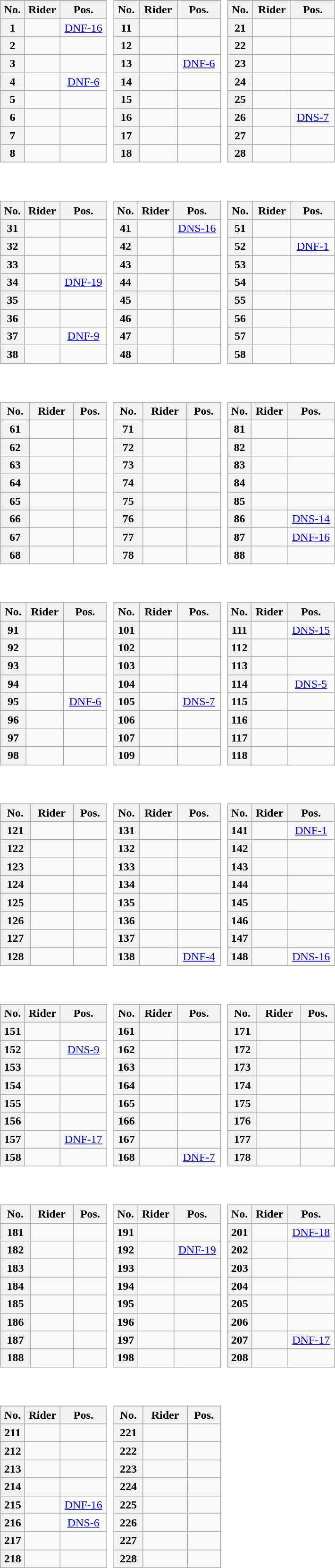<table>
<tr valign="top">
<td style="width:33%;"><br><table class="wikitable plainrowheaders" style="text-align:center; width:97%">
<tr>
</tr>
<tr style="text-align:center;">
<th scope="col">No.</th>
<th scope="col">Rider</th>
<th scope="col">Pos.</th>
</tr>
<tr>
<th scope="row" style="text-align:center;">1</th>
<td style="text-align:left;"></td>
<td><a href='#'>DNF-16</a></td>
</tr>
<tr>
<th scope="row" style="text-align:center;">2</th>
<td style="text-align:left;"></td>
<td></td>
</tr>
<tr>
<th scope="row" style="text-align:center;">3</th>
<td style="text-align:left;"></td>
<td></td>
</tr>
<tr>
<th scope="row" style="text-align:center;">4</th>
<td style="text-align:left;"></td>
<td><a href='#'>DNF-6</a></td>
</tr>
<tr>
<th scope="row" style="text-align:center;">5</th>
<td style="text-align:left;"></td>
<td></td>
</tr>
<tr>
<th scope="row" style="text-align:center;">6</th>
<td style="text-align:left;"></td>
<td></td>
</tr>
<tr>
<th scope="row" style="text-align:center;">7</th>
<td style="text-align:left;"></td>
<td></td>
</tr>
<tr>
<th scope="row" style="text-align:center;">8</th>
<td style="text-align:left;"></td>
<td></td>
</tr>
</table>
</td>
<td><br><table class="wikitable plainrowheaders" style="text-align:center; width:97%">
<tr>
</tr>
<tr style="text-align:center;">
<th scope="col">No.</th>
<th scope="col">Rider</th>
<th scope="col">Pos.</th>
</tr>
<tr>
<th scope="row" style="text-align:center;">11</th>
<td style="text-align:left;"></td>
<td></td>
</tr>
<tr>
<th scope="row" style="text-align:center;">12</th>
<td style="text-align:left;"></td>
<td></td>
</tr>
<tr>
<th scope="row" style="text-align:center;">13</th>
<td style="text-align:left;"></td>
<td><a href='#'>DNF-6</a></td>
</tr>
<tr>
<th scope="row" style="text-align:center;">14</th>
<td style="text-align:left;"></td>
<td></td>
</tr>
<tr>
<th scope="row" style="text-align:center;">15</th>
<td style="text-align:left;"></td>
<td></td>
</tr>
<tr>
<th scope="row" style="text-align:center;">16</th>
<td style="text-align:left;"></td>
<td></td>
</tr>
<tr>
<th scope="row" style="text-align:center;">17</th>
<td style="text-align:left;"></td>
<td></td>
</tr>
<tr>
<th scope="row" style="text-align:center;">18</th>
<td style="text-align:left;"></td>
<td></td>
</tr>
</table>
</td>
<td><br><table class="wikitable plainrowheaders" style="text-align:center; width:97%">
<tr>
</tr>
<tr style="text-align:center;">
<th scope="col">No.</th>
<th scope="col">Rider</th>
<th scope="col">Pos.</th>
</tr>
<tr>
<th scope="row" style="text-align:center;">21</th>
<td style="text-align:left;"></td>
<td></td>
</tr>
<tr>
<th scope="row" style="text-align:center;">22</th>
<td style="text-align:left;"></td>
<td></td>
</tr>
<tr>
<th scope="row" style="text-align:center;">23</th>
<td style="text-align:left;"></td>
<td></td>
</tr>
<tr>
<th scope="row" style="text-align:center;">24</th>
<td style="text-align:left;"></td>
<td></td>
</tr>
<tr>
<th scope="row" style="text-align:center;">25</th>
<td style="text-align:left;"></td>
<td></td>
</tr>
<tr>
<th scope="row" style="text-align:center;">26</th>
<td style="text-align:left;"></td>
<td><a href='#'>DNS-7</a></td>
</tr>
<tr>
<th scope="row" style="text-align:center;">27</th>
<td style="text-align:left;"></td>
<td></td>
</tr>
<tr>
<th scope="row" style="text-align:center;">28</th>
<td style="text-align:left;"></td>
<td></td>
</tr>
</table>
</td>
<td></td>
</tr>
<tr valign="top">
<td style="width:33%;"><br><table class="wikitable plainrowheaders" style="text-align:center; width:97%">
<tr>
</tr>
<tr style="text-align:center;">
<th scope="col">No.</th>
<th scope="col">Rider</th>
<th scope="col">Pos.</th>
</tr>
<tr>
<th scope="row" style="text-align:center;">31</th>
<td style="text-align:left;"></td>
<td></td>
</tr>
<tr>
<th scope="row" style="text-align:center;">32</th>
<td style="text-align:left;"></td>
<td></td>
</tr>
<tr>
<th scope="row" style="text-align:center;">33</th>
<td style="text-align:left;"></td>
<td></td>
</tr>
<tr>
<th scope="row" style="text-align:center;">34</th>
<td style="text-align:left;"></td>
<td><a href='#'>DNF-19</a></td>
</tr>
<tr>
<th scope="row" style="text-align:center;">35</th>
<td style="text-align:left;"></td>
<td></td>
</tr>
<tr>
<th scope="row" style="text-align:center;">36</th>
<td style="text-align:left;"></td>
<td></td>
</tr>
<tr>
<th scope="row" style="text-align:center;">37</th>
<td style="text-align:left;"></td>
<td><a href='#'>DNF-9</a></td>
</tr>
<tr>
<th scope="row" style="text-align:center;">38</th>
<td style="text-align:left;"></td>
<td></td>
</tr>
</table>
</td>
<td><br><table class="wikitable plainrowheaders" style="text-align:center; width:97%">
<tr>
</tr>
<tr style="text-align:center;">
<th scope="col">No.</th>
<th scope="col">Rider</th>
<th scope="col">Pos.</th>
</tr>
<tr>
<th scope="row" style="text-align:center;">41</th>
<td style="text-align:left;"></td>
<td><a href='#'>DNS-16</a></td>
</tr>
<tr>
<th scope="row" style="text-align:center;">42</th>
<td style="text-align:left;"></td>
<td></td>
</tr>
<tr>
<th scope="row" style="text-align:center;">43</th>
<td style="text-align:left;"></td>
<td></td>
</tr>
<tr>
<th scope="row" style="text-align:center;">44</th>
<td style="text-align:left;"></td>
<td></td>
</tr>
<tr>
<th scope="row" style="text-align:center;">45</th>
<td style="text-align:left;"></td>
<td></td>
</tr>
<tr>
<th scope="row" style="text-align:center;">46</th>
<td style="text-align:left;"></td>
<td></td>
</tr>
<tr>
<th scope="row" style="text-align:center;">47</th>
<td style="text-align:left;"></td>
<td></td>
</tr>
<tr>
<th scope="row" style="text-align:center;">48</th>
<td style="text-align:left;"></td>
<td></td>
</tr>
</table>
</td>
<td><br><table class="wikitable plainrowheaders" style="text-align:center; width:97%">
<tr>
</tr>
<tr style="text-align:center;">
<th scope="col">No.</th>
<th scope="col">Rider</th>
<th scope="col">Pos.</th>
</tr>
<tr>
<th scope="row" style="text-align:center;">51</th>
<td style="text-align:left;"></td>
<td></td>
</tr>
<tr>
<th scope="row" style="text-align:center;">52</th>
<td style="text-align:left;"></td>
<td><a href='#'>DNF-1</a></td>
</tr>
<tr>
<th scope="row" style="text-align:center;">53</th>
<td style="text-align:left;"></td>
<td></td>
</tr>
<tr>
<th scope="row" style="text-align:center;">54</th>
<td style="text-align:left;"></td>
<td></td>
</tr>
<tr>
<th scope="row" style="text-align:center;">55</th>
<td style="text-align:left;"></td>
<td></td>
</tr>
<tr>
<th scope="row" style="text-align:center;">56</th>
<td style="text-align:left;"></td>
<td></td>
</tr>
<tr>
<th scope="row" style="text-align:center;">57</th>
<td style="text-align:left;"></td>
<td></td>
</tr>
<tr>
<th scope="row" style="text-align:center;">58</th>
<td style="text-align:left;"></td>
<td></td>
</tr>
</table>
</td>
<td></td>
</tr>
<tr valign="top">
<td style="width:33%;"><br><table class="wikitable plainrowheaders" style="text-align:center; width:97%">
<tr>
</tr>
<tr style="text-align:center;">
<th scope="col">No.</th>
<th scope="col">Rider</th>
<th scope="col">Pos.</th>
</tr>
<tr>
<th scope="row" style="text-align:center;">61</th>
<td style="text-align:left;"></td>
<td></td>
</tr>
<tr>
<th scope="row" style="text-align:center;">62</th>
<td style="text-align:left;"></td>
<td></td>
</tr>
<tr>
<th scope="row" style="text-align:center;">63</th>
<td style="text-align:left;"></td>
<td></td>
</tr>
<tr>
<th scope="row" style="text-align:center;">64</th>
<td style="text-align:left;"></td>
<td></td>
</tr>
<tr>
<th scope="row" style="text-align:center;">65</th>
<td style="text-align:left;"></td>
<td></td>
</tr>
<tr>
<th scope="row" style="text-align:center;">66</th>
<td style="text-align:left;"></td>
<td></td>
</tr>
<tr>
<th scope="row" style="text-align:center;">67</th>
<td style="text-align:left;"></td>
<td></td>
</tr>
<tr>
<th scope="row" style="text-align:center;">68</th>
<td style="text-align:left;"></td>
<td></td>
</tr>
</table>
</td>
<td><br><table class="wikitable plainrowheaders" style="text-align:center; width:97%">
<tr>
</tr>
<tr style="text-align:center;">
<th scope="col">No.</th>
<th scope="col">Rider</th>
<th scope="col">Pos.</th>
</tr>
<tr>
<th scope="row" style="text-align:center;">71</th>
<td style="text-align:left;"></td>
<td></td>
</tr>
<tr>
<th scope="row" style="text-align:center;">72</th>
<td style="text-align:left;"></td>
<td></td>
</tr>
<tr>
<th scope="row" style="text-align:center;">73</th>
<td style="text-align:left;"></td>
<td></td>
</tr>
<tr>
<th scope="row" style="text-align:center;">74</th>
<td style="text-align:left;"></td>
<td></td>
</tr>
<tr>
<th scope="row" style="text-align:center;">75</th>
<td style="text-align:left;"></td>
<td></td>
</tr>
<tr>
<th scope="row" style="text-align:center;">76</th>
<td style="text-align:left;"></td>
<td></td>
</tr>
<tr>
<th scope="row" style="text-align:center;">77</th>
<td style="text-align:left;"></td>
<td></td>
</tr>
<tr>
<th scope="row" style="text-align:center;">78</th>
<td style="text-align:left;"></td>
<td></td>
</tr>
</table>
</td>
<td><br><table class="wikitable plainrowheaders" style="text-align:center; width:97%">
<tr>
</tr>
<tr style="text-align:center;">
<th scope="col">No.</th>
<th scope="col">Rider</th>
<th scope="col">Pos.</th>
</tr>
<tr>
<th scope="row" style="text-align:center;">81</th>
<td style="text-align:left;"></td>
<td></td>
</tr>
<tr>
<th scope="row" style="text-align:center;">82</th>
<td style="text-align:left;"></td>
<td></td>
</tr>
<tr>
<th scope="row" style="text-align:center;">83</th>
<td style="text-align:left;"></td>
<td></td>
</tr>
<tr>
<th scope="row" style="text-align:center;">84</th>
<td style="text-align:left;"></td>
<td></td>
</tr>
<tr>
<th scope="row" style="text-align:center;">85</th>
<td style="text-align:left;"></td>
<td></td>
</tr>
<tr>
<th scope="row" style="text-align:center;">86</th>
<td style="text-align:left;"></td>
<td><a href='#'>DNS-14</a></td>
</tr>
<tr>
<th scope="row" style="text-align:center;">87</th>
<td style="text-align:left;"></td>
<td><a href='#'>DNF-16</a></td>
</tr>
<tr>
<th scope="row" style="text-align:center;">88</th>
<td style="text-align:left;"></td>
<td></td>
</tr>
</table>
</td>
<td></td>
</tr>
<tr valign="top">
<td style="width:33%;"><br><table class="wikitable plainrowheaders" style="text-align:center; width:97%">
<tr>
</tr>
<tr style="text-align:center;">
<th scope="col">No.</th>
<th scope="col">Rider</th>
<th scope="col">Pos.</th>
</tr>
<tr>
<th scope="row" style="text-align:center;">91</th>
<td style="text-align:left;"></td>
<td></td>
</tr>
<tr>
<th scope="row" style="text-align:center;">92</th>
<td style="text-align:left;"></td>
<td></td>
</tr>
<tr>
<th scope="row" style="text-align:center;">93</th>
<td style="text-align:left;"></td>
<td></td>
</tr>
<tr>
<th scope="row" style="text-align:center;">94</th>
<td style="text-align:left;"></td>
<td></td>
</tr>
<tr>
<th scope="row" style="text-align:center;">95</th>
<td style="text-align:left;"></td>
<td><a href='#'>DNF-6</a></td>
</tr>
<tr>
<th scope="row" style="text-align:center;">96</th>
<td style="text-align:left;"></td>
<td></td>
</tr>
<tr>
<th scope="row" style="text-align:center;">97</th>
<td style="text-align:left;"></td>
<td></td>
</tr>
<tr>
<th scope="row" style="text-align:center;">98</th>
<td style="text-align:left;"></td>
<td></td>
</tr>
</table>
</td>
<td><br><table class="wikitable plainrowheaders" style="text-align:center; width:97%">
<tr>
</tr>
<tr style="text-align:center;">
<th scope="col">No.</th>
<th scope="col">Rider</th>
<th scope="col">Pos.</th>
</tr>
<tr>
<th scope="row" style="text-align:center;">101</th>
<td style="text-align:left;"></td>
<td></td>
</tr>
<tr>
<th scope="row" style="text-align:center;">102</th>
<td style="text-align:left;"></td>
<td></td>
</tr>
<tr>
<th scope="row" style="text-align:center;">103</th>
<td style="text-align:left;"></td>
<td></td>
</tr>
<tr>
<th scope="row" style="text-align:center;">104</th>
<td style="text-align:left;"></td>
<td></td>
</tr>
<tr>
<th scope="row" style="text-align:center;">105</th>
<td style="text-align:left;"></td>
<td><a href='#'>DNS-7</a></td>
</tr>
<tr>
<th scope="row" style="text-align:center;">106</th>
<td style="text-align:left;"></td>
<td></td>
</tr>
<tr>
<th scope="row" style="text-align:center;">107</th>
<td style="text-align:left;"></td>
<td></td>
</tr>
<tr>
<th scope="row" style="text-align:center;">109</th>
<td style="text-align:left;"></td>
<td></td>
</tr>
</table>
</td>
<td><br><table class="wikitable plainrowheaders" style="text-align:center; width:97%">
<tr>
</tr>
<tr style="text-align:center;">
<th scope="col">No.</th>
<th scope="col">Rider</th>
<th scope="col">Pos.</th>
</tr>
<tr>
<th scope="row" style="text-align:center;">111</th>
<td style="text-align:left;"></td>
<td><a href='#'>DNS-15</a></td>
</tr>
<tr>
<th scope="row" style="text-align:center;">112</th>
<td style="text-align:left;"></td>
<td></td>
</tr>
<tr>
<th scope="row" style="text-align:center;">113</th>
<td style="text-align:left;"></td>
<td></td>
</tr>
<tr>
<th scope="row" style="text-align:center;">114</th>
<td style="text-align:left;"></td>
<td><a href='#'>DNS-5</a></td>
</tr>
<tr>
<th scope="row" style="text-align:center;">115</th>
<td style="text-align:left;"></td>
<td></td>
</tr>
<tr>
<th scope="row" style="text-align:center;">116</th>
<td style="text-align:left;"></td>
<td></td>
</tr>
<tr>
<th scope="row" style="text-align:center;">117</th>
<td style="text-align:left;"></td>
<td></td>
</tr>
<tr>
<th scope="row" style="text-align:center;">118</th>
<td style="text-align:left;"></td>
<td></td>
</tr>
</table>
</td>
<td></td>
</tr>
<tr valign="top">
<td style="width:33%;"><br><table class="wikitable plainrowheaders" style="text-align:center; width:97%">
<tr>
</tr>
<tr style="text-align:center;">
<th scope="col">No.</th>
<th scope="col">Rider</th>
<th scope="col">Pos.</th>
</tr>
<tr>
<th scope="row" style="text-align:center;">121</th>
<td style="text-align:left;"></td>
<td></td>
</tr>
<tr>
<th scope="row" style="text-align:center;">122</th>
<td style="text-align:left;"></td>
<td></td>
</tr>
<tr>
<th scope="row" style="text-align:center;">123</th>
<td style="text-align:left;"></td>
<td></td>
</tr>
<tr>
<th scope="row" style="text-align:center;">124</th>
<td style="text-align:left;"></td>
<td></td>
</tr>
<tr>
<th scope="row" style="text-align:center;">125</th>
<td style="text-align:left;"></td>
<td></td>
</tr>
<tr>
<th scope="row" style="text-align:center;">126</th>
<td style="text-align:left;"></td>
<td></td>
</tr>
<tr>
<th scope="row" style="text-align:center;">127</th>
<td style="text-align:left;"></td>
<td></td>
</tr>
<tr>
<th scope="row" style="text-align:center;">128</th>
<td style="text-align:left;"></td>
<td></td>
</tr>
</table>
</td>
<td><br><table class="wikitable plainrowheaders" style="text-align:center; width:97%">
<tr>
</tr>
<tr style="text-align:center;">
<th scope="col">No.</th>
<th scope="col">Rider</th>
<th scope="col">Pos.</th>
</tr>
<tr>
<th scope="row" style="text-align:center;">131</th>
<td style="text-align:left;"></td>
<td></td>
</tr>
<tr>
<th scope="row" style="text-align:center;">132</th>
<td style="text-align:left;"></td>
<td></td>
</tr>
<tr>
<th scope="row" style="text-align:center;">133</th>
<td style="text-align:left;"></td>
<td></td>
</tr>
<tr>
<th scope="row" style="text-align:center;">134</th>
<td style="text-align:left;"></td>
<td></td>
</tr>
<tr>
<th scope="row" style="text-align:center;">135</th>
<td style="text-align:left;"></td>
<td></td>
</tr>
<tr>
<th scope="row" style="text-align:center;">136</th>
<td style="text-align:left;"></td>
<td></td>
</tr>
<tr>
<th scope="row" style="text-align:center;">137</th>
<td style="text-align:left;"></td>
<td></td>
</tr>
<tr>
<th scope="row" style="text-align:center;">138</th>
<td style="text-align:left;"></td>
<td><a href='#'>DNF-4</a></td>
</tr>
</table>
</td>
<td><br><table class="wikitable plainrowheaders" style="text-align:center; width:97%">
<tr>
</tr>
<tr style="text-align:center;">
<th scope="col">No.</th>
<th scope="col">Rider</th>
<th scope="col">Pos.</th>
</tr>
<tr>
<th scope="row" style="text-align:center;">141</th>
<td style="text-align:left;"></td>
<td><a href='#'>DNF-1</a></td>
</tr>
<tr>
<th scope="row" style="text-align:center;">142</th>
<td style="text-align:left;"></td>
<td></td>
</tr>
<tr>
<th scope="row" style="text-align:center;">143</th>
<td style="text-align:left;"></td>
<td></td>
</tr>
<tr>
<th scope="row" style="text-align:center;">144</th>
<td style="text-align:left;"></td>
<td></td>
</tr>
<tr>
<th scope="row" style="text-align:center;">145</th>
<td style="text-align:left;"></td>
<td></td>
</tr>
<tr>
<th scope="row" style="text-align:center;">146</th>
<td style="text-align:left;"></td>
<td></td>
</tr>
<tr>
<th scope="row" style="text-align:center;">147</th>
<td style="text-align:left;"></td>
<td></td>
</tr>
<tr>
<th scope="row" style="text-align:center;">148</th>
<td style="text-align:left;"></td>
<td><a href='#'>DNS-16</a></td>
</tr>
</table>
</td>
<td></td>
</tr>
<tr valign="top">
<td style="width:33%;"><br><table class="wikitable plainrowheaders" style="text-align:center; width:97%">
<tr>
</tr>
<tr style="text-align:center;">
<th scope="col">No.</th>
<th scope="col">Rider</th>
<th scope="col">Pos.</th>
</tr>
<tr>
<th scope="row" style="text-align:center;">151</th>
<td style="text-align:left;"></td>
<td></td>
</tr>
<tr>
<th scope="row" style="text-align:center;">152</th>
<td style="text-align:left;"></td>
<td><a href='#'>DNS-9</a></td>
</tr>
<tr>
<th scope="row" style="text-align:center;">153</th>
<td style="text-align:left;"></td>
<td></td>
</tr>
<tr>
<th scope="row" style="text-align:center;">154</th>
<td style="text-align:left;"></td>
<td></td>
</tr>
<tr>
<th scope="row" style="text-align:center;">155</th>
<td style="text-align:left;"></td>
<td></td>
</tr>
<tr>
<th scope="row" style="text-align:center;">156</th>
<td style="text-align:left;"></td>
<td></td>
</tr>
<tr>
<th scope="row" style="text-align:center;">157</th>
<td style="text-align:left;"></td>
<td><a href='#'>DNF-17</a></td>
</tr>
<tr>
<th scope="row" style="text-align:center;">158</th>
<td style="text-align:left;"></td>
<td></td>
</tr>
</table>
</td>
<td><br><table class="wikitable plainrowheaders" style="text-align:center; width:97%">
<tr>
</tr>
<tr style="text-align:center;">
<th scope="col">No.</th>
<th scope="col">Rider</th>
<th scope="col">Pos.</th>
</tr>
<tr>
<th scope="row" style="text-align:center;">161</th>
<td style="text-align:left;"></td>
<td></td>
</tr>
<tr>
<th scope="row" style="text-align:center;">162</th>
<td style="text-align:left;"></td>
<td></td>
</tr>
<tr>
<th scope="row" style="text-align:center;">163</th>
<td style="text-align:left;"></td>
<td></td>
</tr>
<tr>
<th scope="row" style="text-align:center;">164</th>
<td style="text-align:left;"></td>
<td></td>
</tr>
<tr>
<th scope="row" style="text-align:center;">165</th>
<td style="text-align:left;"></td>
<td></td>
</tr>
<tr>
<th scope="row" style="text-align:center;">166</th>
<td style="text-align:left;"></td>
<td></td>
</tr>
<tr>
<th scope="row" style="text-align:center;">167</th>
<td style="text-align:left;"></td>
<td></td>
</tr>
<tr>
<th scope="row" style="text-align:center;">168</th>
<td style="text-align:left;"></td>
<td><a href='#'>DNF-7</a></td>
</tr>
</table>
</td>
<td><br><table class="wikitable plainrowheaders" style="text-align:center; width:97%">
<tr>
</tr>
<tr style="text-align:center;">
<th scope="col">No.</th>
<th scope="col">Rider</th>
<th scope="col">Pos.</th>
</tr>
<tr>
<th scope="row" style="text-align:center;">171</th>
<td style="text-align:left;"></td>
<td></td>
</tr>
<tr>
<th scope="row" style="text-align:center;">172</th>
<td style="text-align:left;"></td>
<td></td>
</tr>
<tr>
<th scope="row" style="text-align:center;">173</th>
<td style="text-align:left;"></td>
<td></td>
</tr>
<tr>
<th scope="row" style="text-align:center;">174</th>
<td style="text-align:left;"></td>
<td></td>
</tr>
<tr>
<th scope="row" style="text-align:center;">175</th>
<td style="text-align:left;"></td>
<td></td>
</tr>
<tr>
<th scope="row" style="text-align:center;">176</th>
<td style="text-align:left;"></td>
<td></td>
</tr>
<tr>
<th scope="row" style="text-align:center;">177</th>
<td style="text-align:left;"></td>
<td></td>
</tr>
<tr>
<th scope="row" style="text-align:center;">178</th>
<td style="text-align:left;"></td>
<td></td>
</tr>
</table>
</td>
<td></td>
</tr>
<tr valign="top">
<td style="width:33%;"><br><table class="wikitable plainrowheaders" style="text-align:center; width:97%">
<tr>
</tr>
<tr style="text-align:center;">
<th scope="col">No.</th>
<th scope="col">Rider</th>
<th scope="col">Pos.</th>
</tr>
<tr>
<th scope="row" style="text-align:center;">181</th>
<td style="text-align:left;"></td>
<td></td>
</tr>
<tr>
<th scope="row" style="text-align:center;">182</th>
<td style="text-align:left;"></td>
<td></td>
</tr>
<tr>
<th scope="row" style="text-align:center;">183</th>
<td style="text-align:left;"></td>
<td></td>
</tr>
<tr>
<th scope="row" style="text-align:center;">184</th>
<td style="text-align:left;"></td>
<td></td>
</tr>
<tr>
<th scope="row" style="text-align:center;">185</th>
<td style="text-align:left;"></td>
<td></td>
</tr>
<tr>
<th scope="row" style="text-align:center;">186</th>
<td style="text-align:left;"></td>
<td></td>
</tr>
<tr>
<th scope="row" style="text-align:center;">187</th>
<td style="text-align:left;"></td>
<td></td>
</tr>
<tr>
<th scope="row" style="text-align:center;">188</th>
<td style="text-align:left;"></td>
<td></td>
</tr>
</table>
</td>
<td><br><table class="wikitable plainrowheaders" style="text-align:center; width:97%">
<tr>
</tr>
<tr style="text-align:center;">
<th scope="col">No.</th>
<th scope="col">Rider</th>
<th scope="col">Pos.</th>
</tr>
<tr>
<th scope="row" style="text-align:center;">191</th>
<td style="text-align:left;"></td>
<td></td>
</tr>
<tr>
<th scope="row" style="text-align:center;">192</th>
<td style="text-align:left;"></td>
<td><a href='#'>DNF-19</a></td>
</tr>
<tr>
<th scope="row" style="text-align:center;">193</th>
<td style="text-align:left;"></td>
<td></td>
</tr>
<tr>
<th scope="row" style="text-align:center;">194</th>
<td style="text-align:left;"></td>
<td></td>
</tr>
<tr>
<th scope="row" style="text-align:center;">195</th>
<td style="text-align:left;"></td>
<td></td>
</tr>
<tr>
<th scope="row" style="text-align:center;">196</th>
<td style="text-align:left;"></td>
<td></td>
</tr>
<tr>
<th scope="row" style="text-align:center;">197</th>
<td style="text-align:left;"></td>
<td></td>
</tr>
<tr>
<th scope="row" style="text-align:center;">198</th>
<td style="text-align:left;"></td>
<td></td>
</tr>
</table>
</td>
<td><br><table class="wikitable plainrowheaders" style="text-align:center; width:97%">
<tr>
</tr>
<tr style="text-align:center;">
<th scope="col">No.</th>
<th scope="col">Rider</th>
<th scope="col">Pos.</th>
</tr>
<tr>
<th scope="row" style="text-align:center;">201</th>
<td style="text-align:left;"></td>
<td><a href='#'>DNF-18</a></td>
</tr>
<tr>
<th scope="row" style="text-align:center;">202</th>
<td style="text-align:left;"></td>
<td></td>
</tr>
<tr>
<th scope="row" style="text-align:center;">203</th>
<td style="text-align:left;"></td>
<td></td>
</tr>
<tr>
<th scope="row" style="text-align:center;">204</th>
<td style="text-align:left;"></td>
<td></td>
</tr>
<tr>
<th scope="row" style="text-align:center;">205</th>
<td style="text-align:left;"></td>
<td></td>
</tr>
<tr>
<th scope="row" style="text-align:center;">206</th>
<td style="text-align:left;"></td>
<td></td>
</tr>
<tr>
<th scope="row" style="text-align:center;">207</th>
<td style="text-align:left;"></td>
<td><a href='#'>DNF-17</a></td>
</tr>
<tr>
<th scope="row" style="text-align:center;">208</th>
<td style="text-align:left;"></td>
<td></td>
</tr>
</table>
</td>
<td></td>
</tr>
<tr valign="top">
<td style="width:33%;"><br><table class="wikitable plainrowheaders" style="text-align:center; width:97%">
<tr>
</tr>
<tr style="text-align:center;">
<th scope="col">No.</th>
<th scope="col">Rider</th>
<th scope="col">Pos.</th>
</tr>
<tr>
<th scope="row" style="text-align:center;">211</th>
<td style="text-align:left;"></td>
<td></td>
</tr>
<tr>
<th scope="row" style="text-align:center;">212</th>
<td style="text-align:left;"></td>
<td></td>
</tr>
<tr>
<th scope="row" style="text-align:center;">213</th>
<td style="text-align:left;"></td>
<td></td>
</tr>
<tr>
<th scope="row" style="text-align:center;">214</th>
<td style="text-align:left;"></td>
<td></td>
</tr>
<tr>
<th scope="row" style="text-align:center;">215</th>
<td style="text-align:left;"></td>
<td><a href='#'>DNF-16</a></td>
</tr>
<tr>
<th scope="row" style="text-align:center;">216</th>
<td style="text-align:left;"></td>
<td><a href='#'>DNS-6</a></td>
</tr>
<tr>
<th scope="row" style="text-align:center;">217</th>
<td style="text-align:left;"></td>
<td></td>
</tr>
<tr>
<th scope="row" style="text-align:center;">218</th>
<td style="text-align:left;"></td>
<td></td>
</tr>
</table>
</td>
<td><br><table class="wikitable plainrowheaders" style="text-align:center; width:97%">
<tr>
</tr>
<tr style="text-align:center;">
<th scope="col">No.</th>
<th scope="col">Rider</th>
<th scope="col">Pos.</th>
</tr>
<tr>
<th scope="row" style="text-align:center;">221</th>
<td style="text-align:left;"></td>
<td></td>
</tr>
<tr>
<th scope="row" style="text-align:center;">222</th>
<td style="text-align:left;"></td>
<td></td>
</tr>
<tr>
<th scope="row" style="text-align:center;">223</th>
<td style="text-align:left;"></td>
<td></td>
</tr>
<tr>
<th scope="row" style="text-align:center;">224</th>
<td style="text-align:left;"></td>
<td></td>
</tr>
<tr>
<th scope="row" style="text-align:center;">225</th>
<td style="text-align:left;"></td>
<td></td>
</tr>
<tr>
<th scope="row" style="text-align:center;">226</th>
<td style="text-align:left;"></td>
<td></td>
</tr>
<tr>
<th scope="row" style="text-align:center;">227</th>
<td style="text-align:left;"></td>
<td></td>
</tr>
<tr>
<th scope="row" style="text-align:center;">228</th>
<td style="text-align:left;"></td>
<td></td>
</tr>
</table>
</td>
</tr>
</table>
